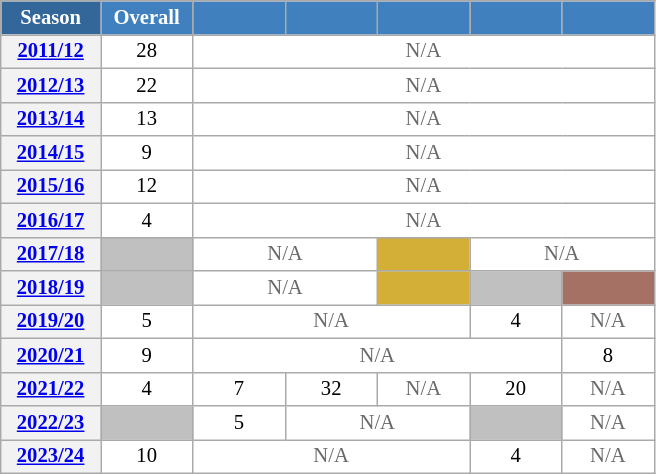<table class="wikitable" style="font-size:86%; text-align:center; border:grey solid 1px; border-collapse:collapse; background:#ffffff;">
<tr>
<th style="background-color:#369; color:white; width:60px;"> Season </th>
<th style="background-color:#4180be; color:white; width:55px;">Overall</th>
<th style="background-color:#4180be; color:white; width:55px;"></th>
<th style="background-color:#4180be; color:white; width:55px;"></th>
<th style="background-color:#4180be; color:white; width:55px;"></th>
<th style="background-color:#4180be; color:white; width:55px;"></th>
<th style="background-color:#4180be; color:white; width:55px;"></th>
</tr>
<tr>
<th scope=row align=center><a href='#'>2011/12</a></th>
<td align=center>28</td>
<td colspan=5 align=center style=color:#696969>N/A</td>
</tr>
<tr>
<th scope=row align=center><a href='#'>2012/13</a></th>
<td align=center>22</td>
<td colspan=5 align=center style=color:#696969>N/A</td>
</tr>
<tr>
<th scope=row align=center><a href='#'>2013/14</a></th>
<td align=center>13</td>
<td colspan=5 align=center style=color:#696969>N/A</td>
</tr>
<tr>
<th scope=row align=center><a href='#'>2014/15</a></th>
<td align=center>9</td>
<td colspan=5 align=center style=color:#696969>N/A</td>
</tr>
<tr>
<th scope=row align=center><a href='#'>2015/16</a></th>
<td align=center>12</td>
<td colspan=5 align=center style=color:#696969>N/A</td>
</tr>
<tr>
<th scope=row align=center><a href='#'>2016/17</a></th>
<td align=center>4</td>
<td colspan=5 align=center style=color:#696969>N/A</td>
</tr>
<tr>
<th scope=row align=center><a href='#'>2017/18</a></th>
<td align=center bgcolor=silver></td>
<td colspan=2 align=center style=color:#696969>N/A</td>
<td align=center bgcolor=#D4AF37></td>
<td colspan=2 align=center style=color:#696969>N/A</td>
</tr>
<tr>
<th scope=row align=center><a href='#'>2018/19</a></th>
<td align=center bgcolor=silver></td>
<td colspan=2 align=center style=color:#696969>N/A</td>
<td align=center bgcolor=#D4AF37></td>
<td align=center bgcolor=silver></td>
<td align=center bgcolor=#A57164></td>
</tr>
<tr>
<th scope=row align=center><a href='#'>2019/20</a></th>
<td align=center>5</td>
<td colspan=3 align=center style=color:#696969>N/A</td>
<td align=center>4</td>
<td align=center style=color:#696969>N/A</td>
</tr>
<tr>
<th scope=row align=center><a href='#'>2020/21</a></th>
<td align=center>9</td>
<td colspan=4 align=center style=color:#696969>N/A</td>
<td align=center>8</td>
</tr>
<tr>
<th scope=row align=center><a href='#'>2021/22</a></th>
<td align=center>4</td>
<td align=center>7</td>
<td align=center>32</td>
<td align=center style=color:#696969>N/A</td>
<td align=center>20</td>
<td align=center style=color:#696969>N/A</td>
</tr>
<tr>
<th scope=row align=center><a href='#'>2022/23</a></th>
<td align=center bgcolor=silver></td>
<td align=center>5</td>
<td colspan=2 align=center style=color:#696969>N/A</td>
<td align=center bgcolor=silver></td>
<td align=center style=color:#696969>N/A</td>
</tr>
<tr>
<th scope=row align=center><a href='#'>2023/24</a></th>
<td align=center>10</td>
<td colspan=3 align=center style=color:#696969>N/A</td>
<td align=center>4</td>
<td align=center style=color:#696969>N/A</td>
</tr>
</table>
